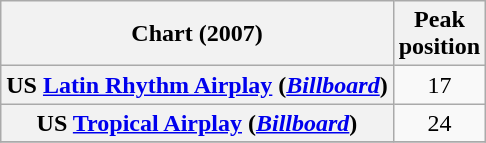<table class="wikitable plainrowheaders" style="text-align:center;">
<tr>
<th scope="col">Chart (2007)</th>
<th scope="col">Peak<br>position</th>
</tr>
<tr>
<th scope="row">US <a href='#'>Latin Rhythm Airplay</a> (<em><a href='#'>Billboard</a></em>)</th>
<td style="text-align:center;">17</td>
</tr>
<tr>
<th scope="row">US <a href='#'>Tropical Airplay</a> (<em><a href='#'>Billboard</a></em>)</th>
<td style="text-align:center;">24</td>
</tr>
<tr>
</tr>
</table>
